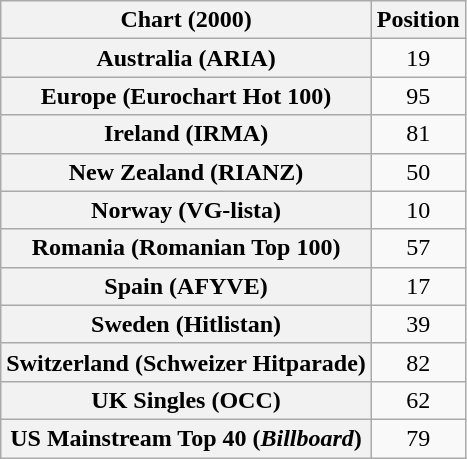<table class="wikitable plainrowheaders sortable" style="text-align:center">
<tr>
<th scope="col">Chart (2000)</th>
<th scope="col">Position</th>
</tr>
<tr>
<th scope="row">Australia (ARIA)</th>
<td>19</td>
</tr>
<tr>
<th scope="row">Europe (Eurochart Hot 100)</th>
<td>95</td>
</tr>
<tr>
<th scope="row">Ireland (IRMA)</th>
<td>81</td>
</tr>
<tr>
<th scope="row">New Zealand (RIANZ)</th>
<td>50</td>
</tr>
<tr>
<th scope="row">Norway (VG-lista)</th>
<td>10</td>
</tr>
<tr>
<th scope="row">Romania (Romanian Top 100)</th>
<td>57</td>
</tr>
<tr>
<th scope="row">Spain (AFYVE)</th>
<td>17</td>
</tr>
<tr>
<th scope="row">Sweden (Hitlistan)</th>
<td>39</td>
</tr>
<tr>
<th scope="row">Switzerland (Schweizer Hitparade)</th>
<td>82</td>
</tr>
<tr>
<th scope="row">UK Singles (OCC)</th>
<td>62</td>
</tr>
<tr>
<th scope="row">US Mainstream Top 40 (<em>Billboard</em>)</th>
<td>79</td>
</tr>
</table>
